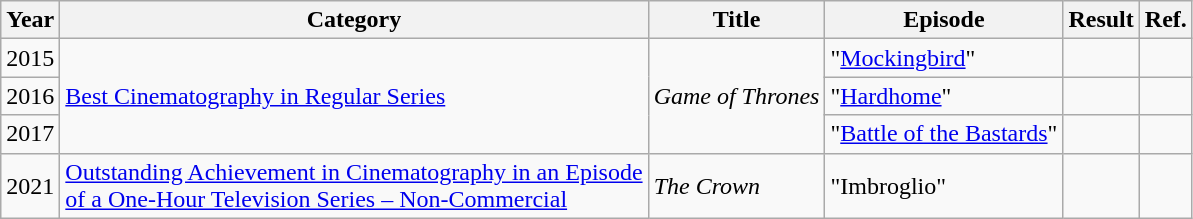<table class="wikitable">
<tr>
<th>Year</th>
<th>Category</th>
<th>Title</th>
<th>Episode</th>
<th>Result</th>
<th>Ref.</th>
</tr>
<tr>
<td>2015</td>
<td rowspan=3><a href='#'>Best Cinematography in Regular Series</a></td>
<td rowspan=3><em>Game of Thrones</em></td>
<td>"<a href='#'>Mockingbird</a>"</td>
<td></td>
<td align=center></td>
</tr>
<tr>
<td>2016</td>
<td>"<a href='#'>Hardhome</a>"</td>
<td></td>
<td align=center></td>
</tr>
<tr>
<td>2017</td>
<td>"<a href='#'>Battle of the Bastards</a>"</td>
<td></td>
<td align=center></td>
</tr>
<tr>
<td>2021</td>
<td><a href='#'>Outstanding Achievement in Cinematography in an Episode<br>of a One-Hour Television Series – Non-Commercial</a></td>
<td><em>The Crown</em></td>
<td>"Imbroglio"</td>
<td></td>
<td align=center></td>
</tr>
</table>
